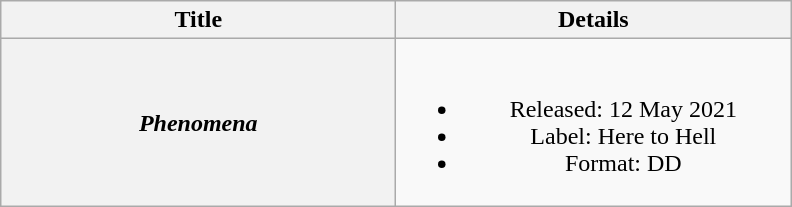<table class="wikitable plainrowheaders" style="text-align:center;" border="1">
<tr>
<th scope="col" rowspan="1" style="width:16em;">Title</th>
<th scope="col" rowspan="1" style="width:16em;">Details</th>
</tr>
<tr>
<th scope="row"><em>Phenomena</em></th>
<td><br><ul><li>Released: 12 May 2021 </li><li>Label: Here to Hell </li><li>Format: DD</li></ul></td>
</tr>
</table>
